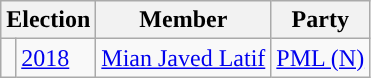<table class="wikitable">
<tr>
<th colspan="2">Election</th>
<th>Member</th>
<th>Party</th>
</tr>
<tr>
<td style="background-color: "></td>
<td><a href='#'>2018</a></td>
<td><a href='#'>Mian Javed Latif</a></td>
<td><a href='#'>PML (N)</a></td>
</tr>
</table>
